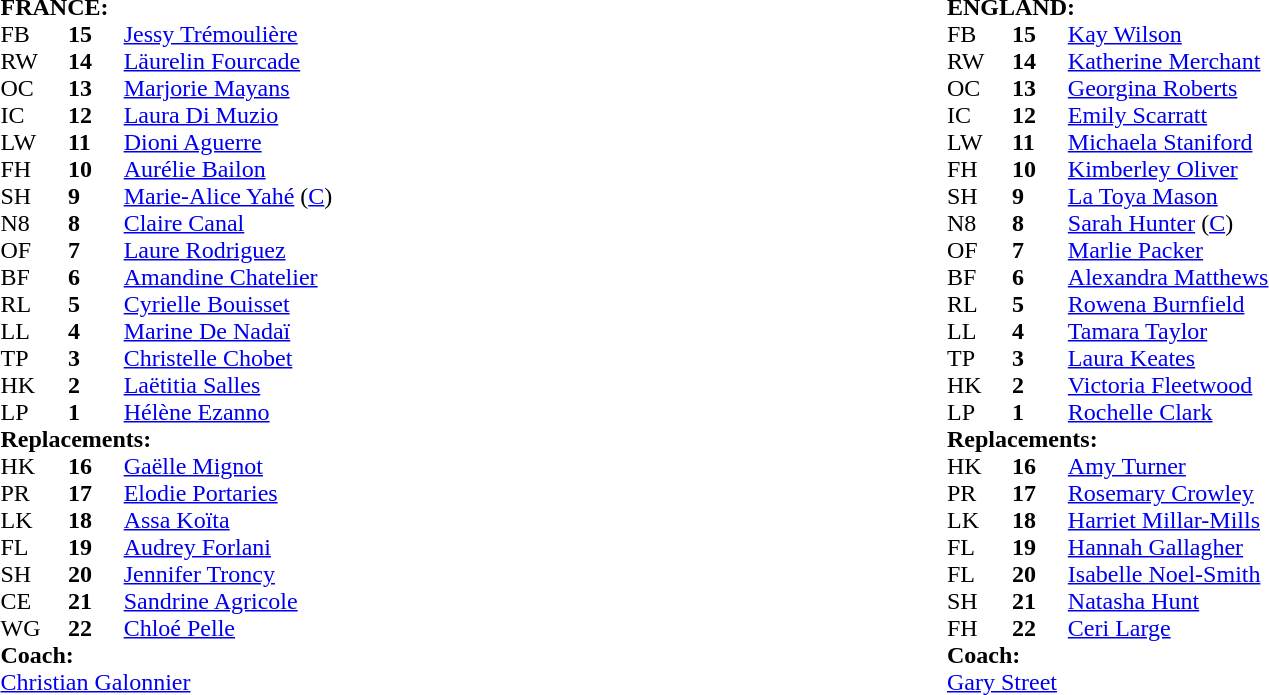<table style="width:100%">
<tr>
<td width="50%"><br><table cellspacing="0" cellpadding="0">
<tr>
<td colspan="4"><strong>FRANCE:</strong></td>
</tr>
<tr>
<th width="3%"></th>
<th width="3%"></th>
<th width="22%"></th>
<th width="22%"></th>
</tr>
<tr>
<td>FB</td>
<td><strong>15</strong></td>
<td><a href='#'>Jessy Trémoulière</a></td>
</tr>
<tr>
<td>RW</td>
<td><strong>14</strong></td>
<td><a href='#'>Läurelin Fourcade</a></td>
</tr>
<tr>
<td>OC</td>
<td><strong>13</strong></td>
<td><a href='#'>Marjorie Mayans</a></td>
</tr>
<tr>
<td>IC</td>
<td><strong>12</strong></td>
<td><a href='#'>Laura Di Muzio</a></td>
<td></td>
</tr>
<tr>
<td>LW</td>
<td><strong>11</strong></td>
<td><a href='#'>Dioni Aguerre</a></td>
<td></td>
</tr>
<tr>
<td>FH</td>
<td><strong>10</strong></td>
<td><a href='#'>Aurélie Bailon</a></td>
</tr>
<tr>
<td>SH</td>
<td><strong>9</strong></td>
<td><a href='#'>Marie-Alice Yahé</a> (<a href='#'>C</a>)</td>
<td></td>
</tr>
<tr>
<td>N8</td>
<td><strong>8</strong></td>
<td><a href='#'>Claire Canal</a></td>
</tr>
<tr>
<td>OF</td>
<td><strong>7</strong></td>
<td><a href='#'>Laure Rodriguez</a></td>
<td></td>
</tr>
<tr>
<td>BF</td>
<td><strong>6</strong></td>
<td><a href='#'>Amandine Chatelier</a></td>
</tr>
<tr>
<td>RL</td>
<td><strong>5</strong></td>
<td><a href='#'>Cyrielle Bouisset</a></td>
</tr>
<tr>
<td>LL</td>
<td><strong>4</strong></td>
<td><a href='#'>Marine De Nadaï</a></td>
<td></td>
</tr>
<tr>
<td>TP</td>
<td><strong>3</strong></td>
<td><a href='#'>Christelle Chobet</a></td>
</tr>
<tr>
<td>HK</td>
<td><strong>2</strong></td>
<td><a href='#'>Laëtitia Salles</a></td>
<td></td>
</tr>
<tr>
<td>LP</td>
<td><strong>1</strong></td>
<td><a href='#'>Hélène Ezanno</a></td>
<td></td>
</tr>
<tr>
<td colspan=4><strong>Replacements:</strong></td>
</tr>
<tr>
<td>HK</td>
<td><strong>16</strong></td>
<td><a href='#'>Gaëlle Mignot</a></td>
<td></td>
</tr>
<tr>
<td>PR</td>
<td><strong>17</strong></td>
<td><a href='#'>Elodie Portaries</a></td>
<td></td>
</tr>
<tr>
<td>LK</td>
<td><strong>18</strong></td>
<td><a href='#'>Assa Koïta</a></td>
<td></td>
</tr>
<tr>
<td>FL</td>
<td><strong>19</strong></td>
<td><a href='#'>Audrey Forlani</a></td>
<td></td>
</tr>
<tr>
<td>SH</td>
<td><strong>20</strong></td>
<td><a href='#'>Jennifer Troncy</a></td>
<td></td>
</tr>
<tr>
<td>CE</td>
<td><strong>21</strong></td>
<td><a href='#'>Sandrine Agricole</a></td>
<td></td>
</tr>
<tr>
<td>WG</td>
<td><strong>22</strong></td>
<td><a href='#'>Chloé Pelle</a></td>
<td></td>
</tr>
<tr>
<td colspan="4"><strong>Coach:</strong></td>
</tr>
<tr>
<td colspan="4"> <a href='#'>Christian Galonnier</a></td>
</tr>
<tr>
</tr>
</table>
</td>
<td width="50%"><br><table cellspacing="0" cellpadding="0">
<tr>
<td colspan="4"><strong>ENGLAND:</strong></td>
</tr>
<tr>
<th width="3%"></th>
<th width="3%"></th>
<th width="22%"></th>
<th width="22%"></th>
</tr>
<tr>
<td>FB</td>
<td><strong>15</strong></td>
<td><a href='#'>Kay Wilson</a></td>
</tr>
<tr>
<td>RW</td>
<td><strong>14</strong></td>
<td><a href='#'>Katherine Merchant</a></td>
</tr>
<tr>
<td>OC</td>
<td><strong>13</strong></td>
<td><a href='#'>Georgina Roberts</a></td>
<td></td>
</tr>
<tr>
<td>IC</td>
<td><strong>12</strong></td>
<td><a href='#'>Emily Scarratt</a></td>
</tr>
<tr>
<td>LW</td>
<td><strong>11</strong></td>
<td><a href='#'>Michaela Staniford</a></td>
</tr>
<tr>
<td>FH</td>
<td><strong>10</strong></td>
<td><a href='#'>Kimberley Oliver</a></td>
</tr>
<tr>
<td>SH</td>
<td><strong>9</strong></td>
<td><a href='#'>La Toya Mason</a></td>
<td></td>
</tr>
<tr>
<td>N8</td>
<td><strong>8</strong></td>
<td><a href='#'>Sarah Hunter</a> (<a href='#'>C</a>)</td>
</tr>
<tr>
<td>OF</td>
<td><strong>7</strong></td>
<td><a href='#'>Marlie Packer</a></td>
<td></td>
</tr>
<tr>
<td>BF</td>
<td><strong>6</strong></td>
<td><a href='#'>Alexandra Matthews</a></td>
<td></td>
</tr>
<tr>
<td>RL</td>
<td><strong>5</strong></td>
<td><a href='#'>Rowena Burnfield</a></td>
<td></td>
</tr>
<tr>
<td>LL</td>
<td><strong>4</strong></td>
<td><a href='#'>Tamara Taylor</a></td>
</tr>
<tr>
<td>TP</td>
<td><strong>3</strong></td>
<td><a href='#'>Laura Keates</a></td>
<td></td>
</tr>
<tr>
<td>HK</td>
<td><strong>2</strong></td>
<td><a href='#'>Victoria Fleetwood</a></td>
<td></td>
</tr>
<tr>
<td>LP</td>
<td><strong>1</strong></td>
<td><a href='#'>Rochelle Clark</a></td>
</tr>
<tr>
<td colspan=4><strong>Replacements:</strong></td>
</tr>
<tr>
<td>HK</td>
<td><strong>16</strong></td>
<td><a href='#'>Amy Turner</a></td>
<td></td>
</tr>
<tr>
<td>PR</td>
<td><strong>17</strong></td>
<td><a href='#'>Rosemary Crowley</a></td>
<td></td>
</tr>
<tr>
<td>LK</td>
<td><strong>18</strong></td>
<td><a href='#'>Harriet Millar-Mills</a></td>
<td></td>
</tr>
<tr>
<td>FL</td>
<td><strong>19</strong></td>
<td><a href='#'>Hannah Gallagher</a></td>
<td></td>
</tr>
<tr>
<td>FL</td>
<td><strong>20</strong></td>
<td><a href='#'>Isabelle Noel-Smith</a></td>
<td></td>
</tr>
<tr>
<td>SH</td>
<td><strong>21</strong></td>
<td><a href='#'>Natasha Hunt</a></td>
<td></td>
</tr>
<tr>
<td>FH</td>
<td><strong>22</strong></td>
<td><a href='#'>Ceri Large</a></td>
<td></td>
</tr>
<tr>
<td colspan="4"><strong>Coach:</strong></td>
</tr>
<tr>
<td colspan="4"> <a href='#'>Gary Street</a></td>
</tr>
<tr>
</tr>
</table>
</td>
</tr>
</table>
